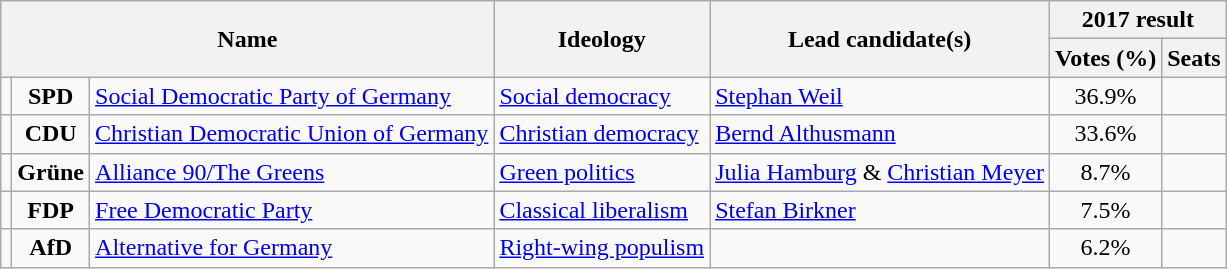<table class="wikitable">
<tr>
<th rowspan=2 colspan=3>Name</th>
<th rowspan=2>Ideology</th>
<th rowspan=2>Lead candidate(s)</th>
<th colspan=2>2017 result</th>
</tr>
<tr>
<th>Votes (%)</th>
<th>Seats</th>
</tr>
<tr>
<td bgcolor=></td>
<td align=center><strong>SPD</strong></td>
<td><a href='#'>Social Democratic Party of Germany</a><br></td>
<td><a href='#'>Social democracy</a></td>
<td><a href='#'>Stephan Weil</a></td>
<td align=center>36.9%</td>
<td></td>
</tr>
<tr>
<td bgcolor=></td>
<td align=center><strong>CDU</strong></td>
<td><a href='#'>Christian Democratic Union of Germany</a><br></td>
<td><a href='#'>Christian democracy</a></td>
<td><a href='#'>Bernd Althusmann</a></td>
<td align=center>33.6%</td>
<td></td>
</tr>
<tr>
<td bgcolor=></td>
<td align=center><strong>Grüne</strong></td>
<td><a href='#'>Alliance 90/The Greens</a><br></td>
<td><a href='#'>Green politics</a></td>
<td><a href='#'>Julia Hamburg</a> & <a href='#'>Christian Meyer</a></td>
<td align=center>8.7%</td>
<td></td>
</tr>
<tr>
<td bgcolor=></td>
<td align=center><strong>FDP</strong></td>
<td><a href='#'>Free Democratic Party</a><br></td>
<td><a href='#'>Classical liberalism</a></td>
<td><a href='#'>Stefan Birkner</a></td>
<td align=center>7.5%</td>
<td></td>
</tr>
<tr>
<td bgcolor=></td>
<td align=center><strong>AfD</strong></td>
<td><a href='#'>Alternative for Germany</a><br></td>
<td><a href='#'>Right-wing populism</a></td>
<td></td>
<td align=center>6.2%</td>
<td></td>
</tr>
</table>
